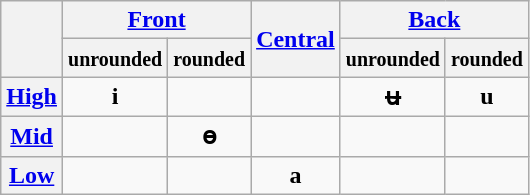<table class="wikitable" style="text-align: center">
<tr>
<th rowspan="2"></th>
<th colspan="2"><a href='#'>Front</a></th>
<th rowspan="2"><a href='#'>Central</a></th>
<th colspan="2"><a href='#'>Back</a></th>
</tr>
<tr>
<th><small>unrounded</small></th>
<th><small>rounded</small></th>
<th><small>unrounded</small></th>
<th><small>rounded</small></th>
</tr>
<tr>
<th><a href='#'>High</a></th>
<td><strong>i</strong> </td>
<td></td>
<td></td>
<td><strong>ʉ</strong> </td>
<td><strong>u</strong> </td>
</tr>
<tr>
<th><a href='#'>Mid</a></th>
<td></td>
<td><strong>ɵ</strong> </td>
<td></td>
<td></td>
<td></td>
</tr>
<tr>
<th><a href='#'>Low</a></th>
<td></td>
<td></td>
<td><strong>a</strong> </td>
<td></td>
<td></td>
</tr>
</table>
